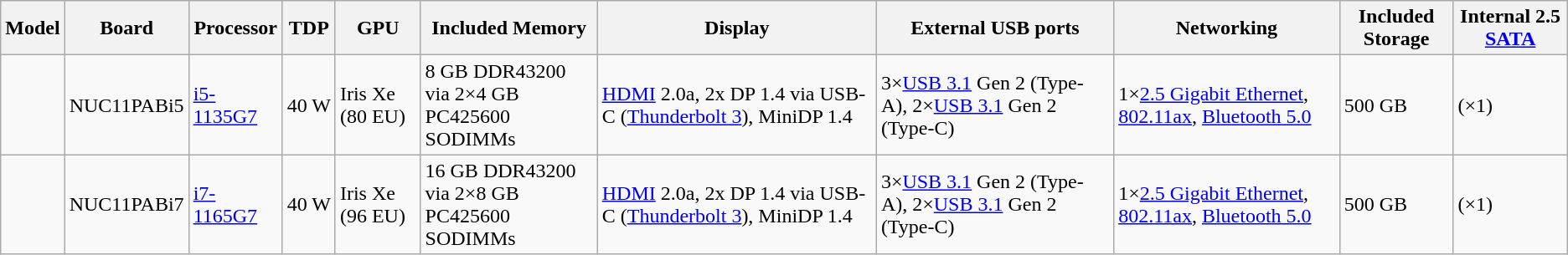<table class="wikitable">
<tr>
<th>Model</th>
<th>Board</th>
<th>Processor</th>
<th>TDP</th>
<th>GPU</th>
<th>Included Memory</th>
<th>Display</th>
<th>External USB ports</th>
<th>Networking</th>
<th>Included Storage</th>
<th>Internal 2.5 <a href='#'>SATA</a></th>
</tr>
<tr>
<td></td>
<td>NUC11PABi5</td>
<td><a href='#'>i5-1135G7</a></td>
<td>40 W</td>
<td>Iris Xe (80 EU)</td>
<td>8 GB DDR43200<br>via 2×4 GB PC425600 SODIMMs</td>
<td><a href='#'>HDMI</a> 2.0a, 2x DP 1.4 via USB-C (<a href='#'>Thunderbolt 3</a>), MiniDP 1.4</td>
<td>3×<a href='#'>USB 3.1</a> Gen 2 (Type-A), 2×<a href='#'>USB 3.1</a> Gen 2 (Type-C)</td>
<td>1×<a href='#'>2.5 Gigabit Ethernet</a>, <a href='#'>802.11ax</a>, <a href='#'>Bluetooth 5.0</a></td>
<td>500 GB</td>
<td> (×1)</td>
</tr>
<tr>
<td></td>
<td>NUC11PABi7</td>
<td><a href='#'>i7-1165G7</a></td>
<td>40 W</td>
<td>Iris Xe (96 EU)</td>
<td>16 GB DDR43200<br>via 2×8 GB PC425600 SODIMMs</td>
<td><a href='#'>HDMI</a> 2.0a, 2x DP 1.4 via USB-C (<a href='#'>Thunderbolt 3</a>), MiniDP 1.4</td>
<td>3×<a href='#'>USB 3.1</a> Gen 2 (Type-A), 2×<a href='#'>USB 3.1</a> Gen 2 (Type-C)</td>
<td>1×<a href='#'>2.5 Gigabit Ethernet</a>, <a href='#'>802.11ax</a>, <a href='#'>Bluetooth 5.0</a></td>
<td>500 GB</td>
<td> (×1)</td>
</tr>
</table>
